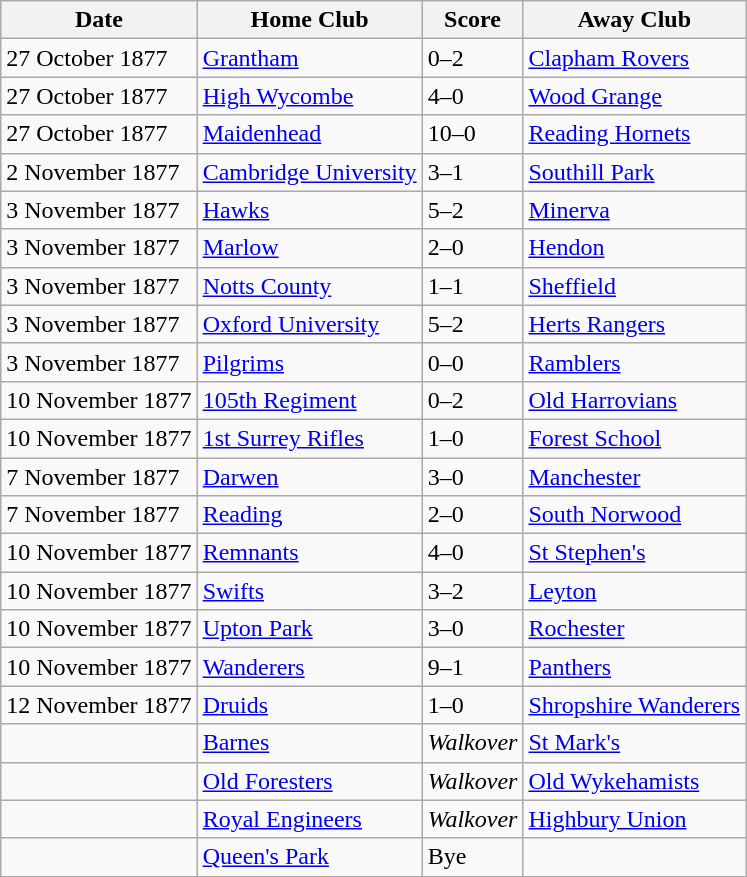<table class="wikitable">
<tr>
<th>Date</th>
<th>Home Club</th>
<th>Score</th>
<th>Away Club</th>
</tr>
<tr>
<td>27 October 1877</td>
<td><a href='#'>Grantham</a></td>
<td>0–2</td>
<td><a href='#'>Clapham Rovers</a></td>
</tr>
<tr>
<td>27 October 1877</td>
<td><a href='#'>High Wycombe</a></td>
<td>4–0</td>
<td><a href='#'>Wood Grange</a></td>
</tr>
<tr>
<td>27 October 1877</td>
<td><a href='#'>Maidenhead</a></td>
<td>10–0</td>
<td><a href='#'>Reading Hornets</a></td>
</tr>
<tr>
<td>2 November 1877</td>
<td><a href='#'>Cambridge University</a></td>
<td>3–1</td>
<td><a href='#'>Southill Park</a></td>
</tr>
<tr>
<td>3 November 1877</td>
<td><a href='#'>Hawks</a></td>
<td>5–2</td>
<td><a href='#'>Minerva</a></td>
</tr>
<tr>
<td>3 November 1877</td>
<td><a href='#'>Marlow</a></td>
<td>2–0</td>
<td><a href='#'>Hendon</a></td>
</tr>
<tr>
<td>3 November 1877</td>
<td><a href='#'>Notts County</a></td>
<td>1–1</td>
<td><a href='#'>Sheffield</a></td>
</tr>
<tr>
<td>3 November 1877</td>
<td><a href='#'>Oxford University</a></td>
<td>5–2</td>
<td><a href='#'>Herts Rangers</a></td>
</tr>
<tr>
<td>3 November 1877</td>
<td><a href='#'>Pilgrims</a></td>
<td>0–0</td>
<td><a href='#'>Ramblers</a></td>
</tr>
<tr>
<td>10 November 1877</td>
<td><a href='#'>105th Regiment</a></td>
<td>0–2</td>
<td><a href='#'>Old Harrovians</a></td>
</tr>
<tr>
<td>10 November 1877</td>
<td><a href='#'>1st Surrey Rifles</a></td>
<td>1–0</td>
<td><a href='#'>Forest School</a></td>
</tr>
<tr>
<td>7 November 1877</td>
<td><a href='#'>Darwen</a></td>
<td>3–0</td>
<td><a href='#'>Manchester</a></td>
</tr>
<tr>
<td>7 November 1877</td>
<td><a href='#'>Reading</a></td>
<td>2–0</td>
<td><a href='#'>South Norwood</a></td>
</tr>
<tr>
<td>10 November 1877</td>
<td><a href='#'>Remnants</a></td>
<td>4–0</td>
<td><a href='#'>St Stephen's</a></td>
</tr>
<tr>
<td>10 November 1877</td>
<td><a href='#'>Swifts</a></td>
<td>3–2</td>
<td><a href='#'>Leyton</a></td>
</tr>
<tr>
<td>10 November 1877</td>
<td><a href='#'>Upton Park</a></td>
<td>3–0</td>
<td><a href='#'>Rochester</a></td>
</tr>
<tr>
<td>10 November 1877</td>
<td><a href='#'>Wanderers</a></td>
<td>9–1</td>
<td><a href='#'>Panthers</a></td>
</tr>
<tr>
<td>12 November 1877</td>
<td><a href='#'>Druids</a></td>
<td>1–0</td>
<td><a href='#'>Shropshire Wanderers</a></td>
</tr>
<tr>
<td></td>
<td><a href='#'>Barnes</a></td>
<td><em>Walkover</em></td>
<td><a href='#'>St Mark's</a></td>
</tr>
<tr>
<td></td>
<td><a href='#'>Old Foresters</a></td>
<td><em>Walkover</em></td>
<td><a href='#'>Old Wykehamists</a></td>
</tr>
<tr>
<td></td>
<td><a href='#'>Royal Engineers</a></td>
<td><em>Walkover</em></td>
<td><a href='#'>Highbury Union</a></td>
</tr>
<tr>
<td></td>
<td><a href='#'>Queen's Park</a></td>
<td>Bye</td>
<td></td>
</tr>
</table>
